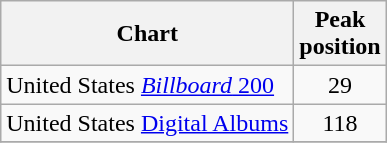<table class="wikitable">
<tr>
<th align="left">Chart</th>
<th align="left">Peak <br>position</th>
</tr>
<tr>
<td align="left">United States <a href='#'><em>Billboard</em> 200</a></td>
<td align="center">29</td>
</tr>
<tr>
<td align="left">United States <a href='#'>Digital Albums</a></td>
<td align="center">118</td>
</tr>
<tr>
</tr>
</table>
